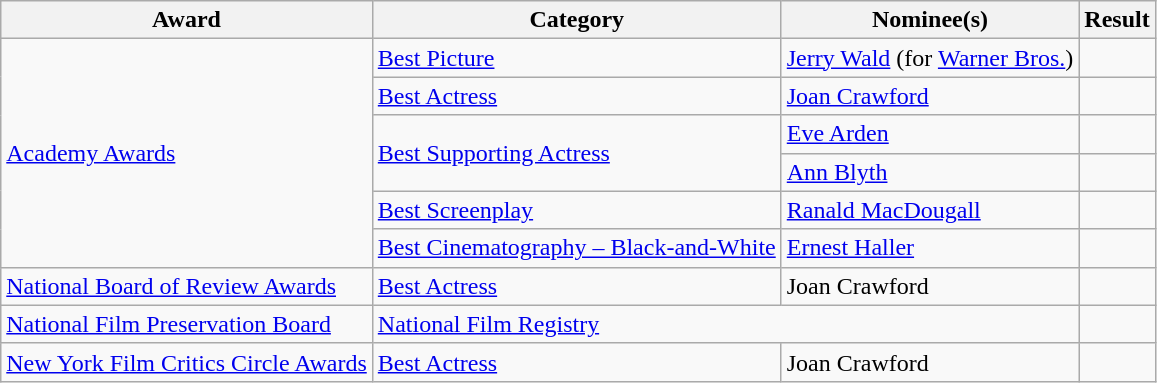<table class="wikitable plainrowheaders">
<tr>
<th>Award</th>
<th>Category</th>
<th>Nominee(s)</th>
<th>Result</th>
</tr>
<tr>
<td rowspan="6"><a href='#'>Academy Awards</a></td>
<td><a href='#'>Best Picture</a></td>
<td><a href='#'>Jerry Wald</a> (for <a href='#'>Warner Bros.</a>)</td>
<td></td>
</tr>
<tr>
<td><a href='#'>Best Actress</a></td>
<td><a href='#'>Joan Crawford</a></td>
<td></td>
</tr>
<tr>
<td rowspan="2"><a href='#'>Best Supporting Actress</a></td>
<td><a href='#'>Eve Arden</a></td>
<td></td>
</tr>
<tr>
<td><a href='#'>Ann Blyth</a></td>
<td></td>
</tr>
<tr>
<td><a href='#'>Best Screenplay</a></td>
<td><a href='#'>Ranald MacDougall</a></td>
<td></td>
</tr>
<tr>
<td><a href='#'>Best Cinematography – Black-and-White</a></td>
<td><a href='#'>Ernest Haller</a></td>
<td></td>
</tr>
<tr>
<td><a href='#'>National Board of Review Awards</a></td>
<td><a href='#'>Best Actress</a></td>
<td>Joan Crawford</td>
<td></td>
</tr>
<tr>
<td><a href='#'>National Film Preservation Board</a></td>
<td colspan="2"><a href='#'>National Film Registry</a></td>
<td></td>
</tr>
<tr>
<td><a href='#'>New York Film Critics Circle Awards</a></td>
<td><a href='#'>Best Actress</a></td>
<td>Joan Crawford</td>
<td></td>
</tr>
</table>
